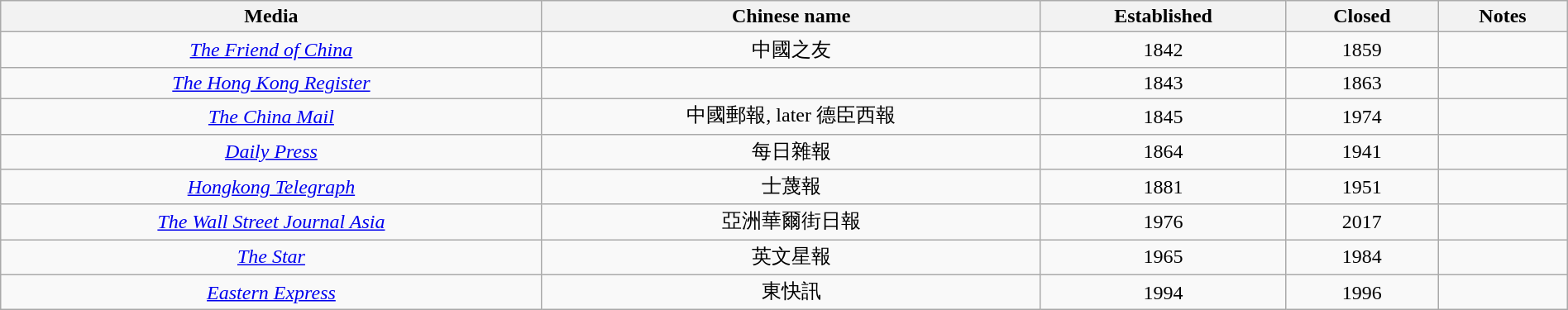<table class="wikitable sortable" style=" width:100%; text-align:center; margin:0 auto">
<tr>
<th scope="col">Media</th>
<th scope="col">Chinese name</th>
<th scope="col">Established</th>
<th scope="col">Closed</th>
<th scope="col">Notes</th>
</tr>
<tr>
<td><em><a href='#'>The Friend of China</a></em></td>
<td>中國之友</td>
<td>1842</td>
<td>1859</td>
<td></td>
</tr>
<tr>
<td><em><a href='#'>The Hong Kong Register</a></em></td>
<td></td>
<td>1843</td>
<td>1863</td>
<td></td>
</tr>
<tr>
<td><em><a href='#'>The China Mail</a></em></td>
<td>中國郵報, later 德臣西報</td>
<td>1845</td>
<td>1974</td>
<td></td>
</tr>
<tr>
<td><em><a href='#'>Daily Press</a></em></td>
<td>每日雜報</td>
<td>1864</td>
<td>1941</td>
<td></td>
</tr>
<tr>
<td><em><a href='#'>Hongkong Telegraph</a></em></td>
<td>士蔑報</td>
<td>1881</td>
<td>1951</td>
<td></td>
</tr>
<tr>
<td><em><a href='#'>The Wall Street Journal Asia</a></em></td>
<td>亞洲華爾街日報</td>
<td>1976</td>
<td>2017</td>
<td></td>
</tr>
<tr>
<td><em><a href='#'>The Star</a></em></td>
<td>英文星報</td>
<td>1965</td>
<td>1984</td>
<td></td>
</tr>
<tr>
<td><em><a href='#'>Eastern Express</a></em></td>
<td>東快訊</td>
<td>1994</td>
<td>1996</td>
<td></td>
</tr>
</table>
